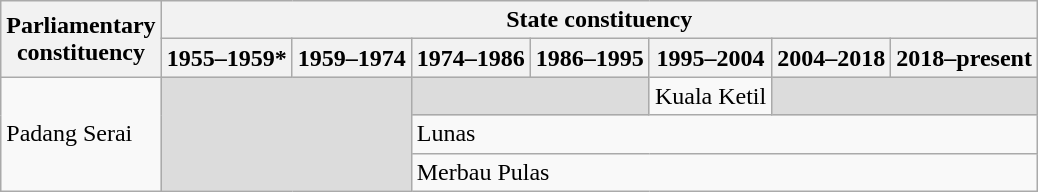<table class="wikitable">
<tr>
<th rowspan="2">Parliamentary<br>constituency</th>
<th colspan="7">State constituency</th>
</tr>
<tr>
<th>1955–1959*</th>
<th>1959–1974</th>
<th>1974–1986</th>
<th>1986–1995</th>
<th>1995–2004</th>
<th>2004–2018</th>
<th>2018–present</th>
</tr>
<tr>
<td rowspan="3">Padang Serai</td>
<td colspan="2" rowspan="3" bgcolor="dcdcdc"></td>
<td colspan="2" bgcolor="dcdcdc"></td>
<td>Kuala Ketil</td>
<td colspan="2" bgcolor="dcdcdc"></td>
</tr>
<tr>
<td colspan="5">Lunas</td>
</tr>
<tr>
<td colspan="5">Merbau Pulas</td>
</tr>
</table>
